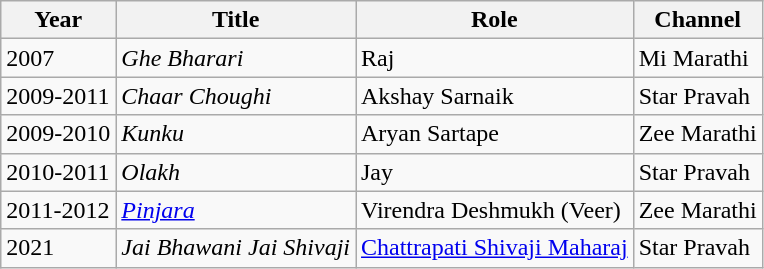<table class="wikitable sortable" style="font-size:100%">
<tr style="text-align:center;">
<th>Year</th>
<th>Title</th>
<th>Role</th>
<th>Channel</th>
</tr>
<tr>
<td>2007</td>
<td><em>Ghe Bharari</em></td>
<td>Raj</td>
<td>Mi Marathi</td>
</tr>
<tr>
<td>2009-2011</td>
<td><em>Chaar Choughi</em></td>
<td>Akshay Sarnaik</td>
<td>Star Pravah</td>
</tr>
<tr>
<td>2009-2010</td>
<td><em>Kunku</em></td>
<td>Aryan Sartape</td>
<td>Zee Marathi</td>
</tr>
<tr>
<td>2010-2011</td>
<td><em>Olakh</em></td>
<td>Jay</td>
<td>Star Pravah</td>
</tr>
<tr>
<td>2011-2012</td>
<td><em><a href='#'>Pinjara</a></em></td>
<td>Virendra Deshmukh (Veer)</td>
<td>Zee Marathi</td>
</tr>
<tr>
<td>2021</td>
<td><em>Jai Bhawani Jai Shivaji</em></td>
<td><a href='#'>Chattrapati Shivaji Maharaj</a></td>
<td>Star Pravah</td>
</tr>
</table>
